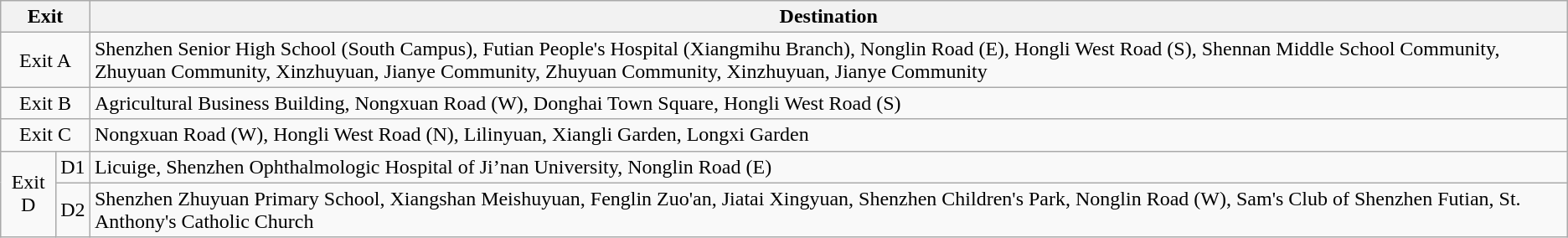<table class="wikitable">
<tr>
<th style="width:70px" colspan="2">Exit</th>
<th>Destination</th>
</tr>
<tr>
<td align="center" colspan="2">Exit A</td>
<td>Shenzhen Senior High School (South Campus), Futian People's Hospital (Xiangmihu Branch), Nonglin Road (E), Hongli West Road (S), Shennan Middle School Community, Zhuyuan Community, Xinzhuyuan, Jianye Community, Zhuyuan Community, Xinzhuyuan, Jianye Community</td>
</tr>
<tr>
<td align="center" colspan="2">Exit B</td>
<td>Agricultural Business Building, Nongxuan Road (W), Donghai Town Square, Hongli West Road (S)</td>
</tr>
<tr>
<td align="center" colspan="2">Exit C</td>
<td>Nongxuan Road (W), Hongli West Road (N), Lilinyuan, Xiangli Garden, Longxi Garden</td>
</tr>
<tr>
<td align="center" rowspan="2">Exit D</td>
<td>D1</td>
<td>Licuige, Shenzhen Ophthalmologic Hospital of Ji’nan University, Nonglin Road (E)</td>
</tr>
<tr>
<td>D2</td>
<td>Shenzhen Zhuyuan Primary School, Xiangshan Meishuyuan, Fenglin Zuo'an, Jiatai Xingyuan, Shenzhen Children's Park, Nonglin Road (W), Sam's Club of Shenzhen Futian, St. Anthony's Catholic Church</td>
</tr>
</table>
